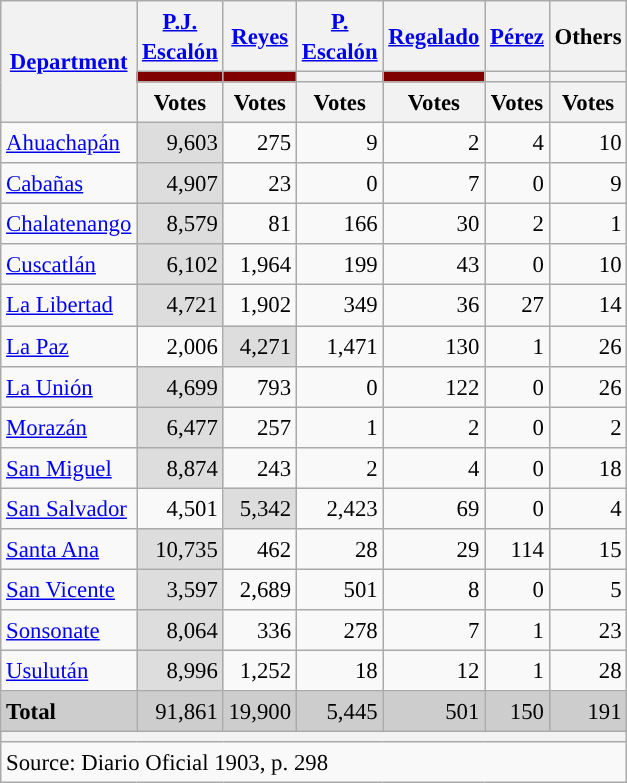<table class="wikitable sortable" style="text-align:right; font-size:95%; line-height:20px;">
<tr>
<th rowspan="3"><a href='#'>Department</a></th>
<th width="30px" class="unsortable"><a href='#'>P.J. Escalón</a></th>
<th width="30px" class="unsortable"><a href='#'>Reyes</a></th>
<th width="30px" class="unsortable"><a href='#'>P. Escalón</a></th>
<th width="30px" class="unsortable"><a href='#'>Regalado</a></th>
<th width="30px" class="unsortable"><a href='#'>Pérez</a></th>
<th width="30px" class="unsortable">Others</th>
</tr>
<tr>
<th style="background:#800000"></th>
<th style="background:#800000"></th>
<th style="background:"></th>
<th style="background:#800000"></th>
<th style="background:"></th>
<th style="background:"></th>
</tr>
<tr>
<th data-sort-type="number">Votes</th>
<th data-sort-type="number">Votes</th>
<th data-sort-type="number">Votes</th>
<th data-sort-type="number">Votes</th>
<th data-sort-type="number">Votes</th>
<th data-sort-type="number">Votes</th>
</tr>
<tr>
<td align="left"><a href='#'>Ahuachapán</a></td>
<td style="background:#DDD">9,603</td>
<td>275</td>
<td>9</td>
<td>2</td>
<td>4</td>
<td>10</td>
</tr>
<tr>
<td align="left"><a href='#'>Cabañas</a></td>
<td style="background:#DDD">4,907</td>
<td>23</td>
<td>0</td>
<td>7</td>
<td>0</td>
<td>9</td>
</tr>
<tr>
<td align="left"><a href='#'>Chalatenango</a></td>
<td style="background:#DDD">8,579</td>
<td>81</td>
<td>166</td>
<td>30</td>
<td>2</td>
<td>1</td>
</tr>
<tr>
<td align="left"><a href='#'>Cuscatlán</a></td>
<td style="background:#DDD">6,102</td>
<td>1,964</td>
<td>199</td>
<td>43</td>
<td>0</td>
<td>10</td>
</tr>
<tr>
<td align="left"><a href='#'>La Libertad</a></td>
<td style="background:#DDD">4,721</td>
<td>1,902</td>
<td>349</td>
<td>36</td>
<td>27</td>
<td>14</td>
</tr>
<tr>
<td align="left"><a href='#'>La Paz</a></td>
<td>2,006</td>
<td style="background:#DDD">4,271</td>
<td>1,471</td>
<td>130</td>
<td>1</td>
<td>26</td>
</tr>
<tr>
<td align="left"><a href='#'>La Unión</a></td>
<td style="background:#DDD">4,699</td>
<td>793</td>
<td>0</td>
<td>122</td>
<td>0</td>
<td>26</td>
</tr>
<tr>
<td align="left"><a href='#'>Morazán</a></td>
<td style="background:#DDD">6,477</td>
<td>257</td>
<td>1</td>
<td>2</td>
<td>0</td>
<td>2</td>
</tr>
<tr>
<td align="left"><a href='#'>San Miguel</a></td>
<td style="background:#DDD">8,874</td>
<td>243</td>
<td>2</td>
<td>4</td>
<td>0</td>
<td>18</td>
</tr>
<tr>
<td align="left"><a href='#'>San Salvador</a></td>
<td>4,501</td>
<td style="background:#DDD">5,342</td>
<td>2,423</td>
<td>69</td>
<td>0</td>
<td>4</td>
</tr>
<tr>
<td align="left"><a href='#'>Santa Ana</a></td>
<td style="background:#DDD">10,735</td>
<td>462</td>
<td>28</td>
<td>29</td>
<td>114</td>
<td>15</td>
</tr>
<tr>
<td align="left"><a href='#'>San Vicente</a></td>
<td style="background:#DDD">3,597</td>
<td>2,689</td>
<td>501</td>
<td>8</td>
<td>0</td>
<td>5</td>
</tr>
<tr>
<td align="left"><a href='#'>Sonsonate</a></td>
<td style="background:#DDD">8,064</td>
<td>336</td>
<td>278</td>
<td>7</td>
<td>1</td>
<td>23</td>
</tr>
<tr>
<td align="left"><a href='#'>Usulután</a></td>
<td style="background:#DDD">8,996</td>
<td>1,252</td>
<td>18</td>
<td>12</td>
<td>1</td>
<td>28</td>
</tr>
<tr style="background:#CDCDCD;">
<td align="left"><strong>Total</strong></td>
<td>91,861</td>
<td>19,900</td>
<td>5,445</td>
<td>501</td>
<td>150</td>
<td>191</td>
</tr>
<tr>
<th colspan="7"></th>
</tr>
<tr>
<th style="text-align:left; font-weight:normal; background:#F9F9F9" colspan="7">Source: Diario Oficial 1903, p. 298</th>
</tr>
</table>
